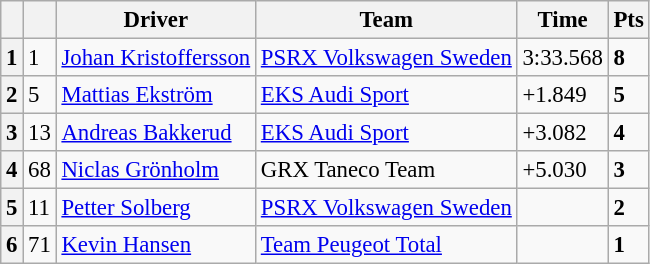<table class="wikitable" style="font-size:95%">
<tr>
<th></th>
<th></th>
<th>Driver</th>
<th>Team</th>
<th>Time</th>
<th>Pts</th>
</tr>
<tr>
<th>1</th>
<td>1</td>
<td> <a href='#'>Johan Kristoffersson</a></td>
<td><a href='#'>PSRX Volkswagen Sweden</a></td>
<td>3:33.568</td>
<td><strong>8</strong></td>
</tr>
<tr>
<th>2</th>
<td>5</td>
<td> <a href='#'>Mattias Ekström</a></td>
<td><a href='#'>EKS Audi Sport</a></td>
<td>+1.849</td>
<td><strong>5</strong></td>
</tr>
<tr>
<th>3</th>
<td>13</td>
<td> <a href='#'>Andreas Bakkerud</a></td>
<td><a href='#'>EKS Audi Sport</a></td>
<td>+3.082</td>
<td><strong>4</strong></td>
</tr>
<tr>
<th>4</th>
<td>68</td>
<td> <a href='#'>Niclas Grönholm</a></td>
<td>GRX Taneco Team</td>
<td>+5.030</td>
<td><strong>3</strong></td>
</tr>
<tr>
<th>5</th>
<td>11</td>
<td> <a href='#'>Petter Solberg</a></td>
<td><a href='#'>PSRX Volkswagen Sweden</a></td>
<td></td>
<td><strong>2</strong></td>
</tr>
<tr>
<th>6</th>
<td>71</td>
<td> <a href='#'>Kevin Hansen</a></td>
<td><a href='#'>Team Peugeot Total</a></td>
<td></td>
<td><strong>1</strong></td>
</tr>
</table>
